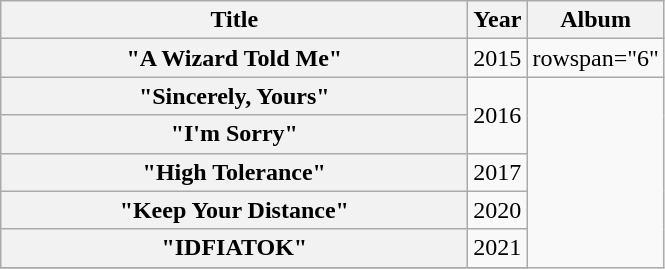<table class="wikitable plainrowheaders" style="text-align:center;">
<tr>
<th scope="col" style="width:19em;">Title</th>
<th scope="col">Year</th>
<th scope="col">Album</th>
</tr>
<tr>
<th scope="row">"A Wizard Told Me"</th>
<td>2015</td>
<td>rowspan="6" </td>
</tr>
<tr>
<th scope="row">"Sincerely, Yours"</th>
<td rowspan="2">2016</td>
</tr>
<tr>
<th scope="row">"I'm Sorry"</th>
</tr>
<tr>
<th scope="row">"High Tolerance"</th>
<td>2017</td>
</tr>
<tr>
<th scope="row">"Keep Your Distance"</th>
<td>2020</td>
</tr>
<tr>
<th scope= "row">"IDFIATOK"</th>
<td>2021</td>
</tr>
<tr>
</tr>
</table>
